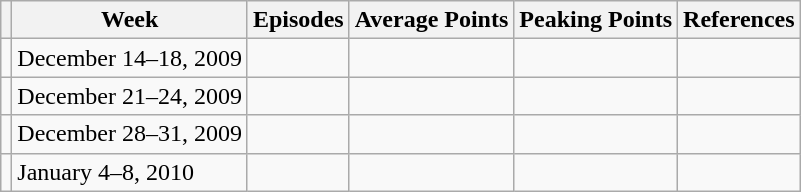<table class="wikitable">
<tr>
<th></th>
<th>Week</th>
<th>Episodes</th>
<th>Average Points</th>
<th>Peaking Points</th>
<th>References</th>
</tr>
<tr>
<td></td>
<td>December 14–18, 2009</td>
<td></td>
<td></td>
<td></td>
<td></td>
</tr>
<tr>
<td></td>
<td>December 21–24, 2009</td>
<td></td>
<td></td>
<td></td>
<td></td>
</tr>
<tr>
<td></td>
<td>December 28–31, 2009</td>
<td></td>
<td></td>
<td></td>
<td></td>
</tr>
<tr>
<td></td>
<td>January 4–8, 2010</td>
<td></td>
<td></td>
<td></td>
<td></td>
</tr>
</table>
